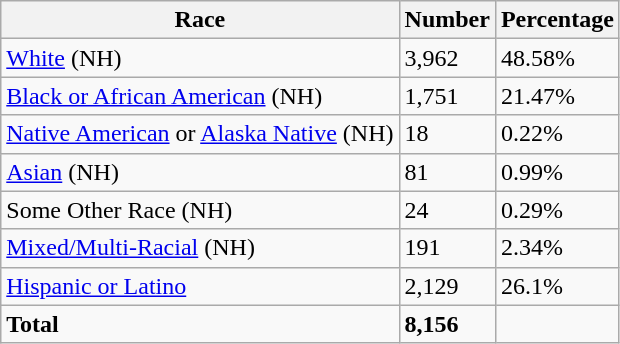<table class="wikitable">
<tr>
<th>Race</th>
<th>Number</th>
<th>Percentage</th>
</tr>
<tr>
<td><a href='#'>White</a> (NH)</td>
<td>3,962</td>
<td>48.58%</td>
</tr>
<tr>
<td><a href='#'>Black or African American</a> (NH)</td>
<td>1,751</td>
<td>21.47%</td>
</tr>
<tr>
<td><a href='#'>Native American</a> or <a href='#'>Alaska Native</a> (NH)</td>
<td>18</td>
<td>0.22%</td>
</tr>
<tr>
<td><a href='#'>Asian</a> (NH)</td>
<td>81</td>
<td>0.99%</td>
</tr>
<tr>
<td>Some Other Race (NH)</td>
<td>24</td>
<td>0.29%</td>
</tr>
<tr>
<td><a href='#'>Mixed/Multi-Racial</a> (NH)</td>
<td>191</td>
<td>2.34%</td>
</tr>
<tr>
<td><a href='#'>Hispanic or Latino</a></td>
<td>2,129</td>
<td>26.1%</td>
</tr>
<tr>
<td><strong>Total</strong></td>
<td><strong>8,156</strong></td>
<td></td>
</tr>
</table>
